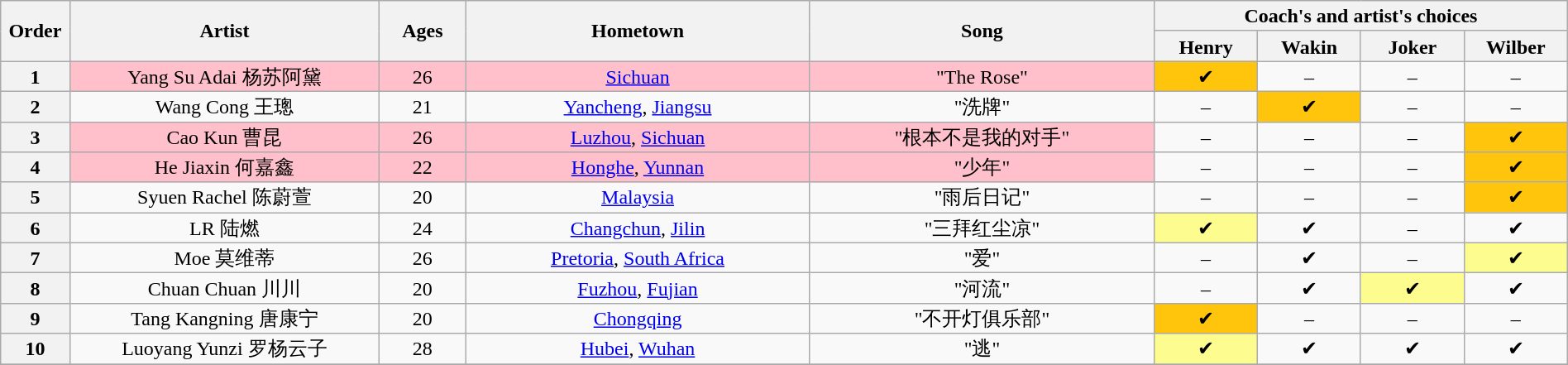<table class="wikitable" style="text-align:center; line-height:17px; width:100%">
<tr>
<th scope="col" rowspan="2" style="width:04%">Order</th>
<th scope="col" rowspan="2" style="width:18%">Artist</th>
<th scope="col" rowspan="2" style="width:05%">Ages</th>
<th scope="col" rowspan="2" style="width:20%">Hometown</th>
<th scope="col" rowspan="2" style="width:20%">Song</th>
<th scope="col" colspan="4" style="width:24%">Coach's and artist's choices</th>
</tr>
<tr>
<th style="width:06%">Henry</th>
<th style="width:06%">Wakin</th>
<th style="width:06%">Joker</th>
<th style="width:06%">Wilber</th>
</tr>
<tr>
<th>1</th>
<td style="background:pink;"> Yang Su Adai 杨苏阿黛</td>
<td style="background:pink;">26</td>
<td style="background:pink;"><a href='#'>Sichuan</a></td>
<td style="background:pink;">"The Rose"</td>
<td style="background:#FFC40C;">✔</td>
<td>–</td>
<td>–</td>
<td>–</td>
</tr>
<tr>
<th>2</th>
<td> Wang Cong 王璁</td>
<td>21</td>
<td><a href='#'>Yancheng</a>, <a href='#'>Jiangsu</a></td>
<td>"洗牌"</td>
<td>–</td>
<td style="background:#FFC40C;">✔</td>
<td>–</td>
<td>–</td>
</tr>
<tr>
<th>3</th>
<td style="background:pink;"> Cao Kun 曹昆</td>
<td style="background:pink;">26</td>
<td style="background:pink;"><a href='#'>Luzhou</a>, <a href='#'>Sichuan</a></td>
<td style="background:pink;">"根本不是我的对手"</td>
<td>–</td>
<td>–</td>
<td>–</td>
<td style="background:#FFC40C;">✔</td>
</tr>
<tr>
<th>4</th>
<td style="background:pink;"> He Jiaxin 何嘉鑫</td>
<td style="background:pink;">22</td>
<td style="background:pink;"><a href='#'>Honghe</a>, <a href='#'>Yunnan</a></td>
<td style="background:pink;">"少年"</td>
<td>–</td>
<td>–</td>
<td>–</td>
<td style="background:#FFC40C;">✔</td>
</tr>
<tr>
<th>5</th>
<td> Syuen Rachel 陈蔚萱</td>
<td>20</td>
<td><a href='#'>Malaysia</a></td>
<td>"雨后日记"</td>
<td>–</td>
<td>–</td>
<td>–</td>
<td style="background:#FFC40C;">✔</td>
</tr>
<tr>
<th>6</th>
<td> LR 陆燃</td>
<td>24</td>
<td><a href='#'>Changchun</a>, <a href='#'>Jilin</a></td>
<td>"三拜红尘凉"</td>
<td style="background:#fdfc8f">✔</td>
<td>✔</td>
<td>–</td>
<td>✔</td>
</tr>
<tr>
<th>7</th>
<td> Moe 莫维蒂</td>
<td>26</td>
<td><a href='#'>Pretoria</a>, <a href='#'>South Africa</a></td>
<td>"爱"</td>
<td>–</td>
<td>✔</td>
<td>–</td>
<td style="background:#fdfc8f">✔</td>
</tr>
<tr>
<th>8</th>
<td> Chuan Chuan 川川</td>
<td>20</td>
<td><a href='#'>Fuzhou</a>, <a href='#'>Fujian</a></td>
<td>"河流"</td>
<td>–</td>
<td>✔</td>
<td style="background:#fdfc8f">✔</td>
<td>✔</td>
</tr>
<tr>
<th>9</th>
<td> Tang Kangning 唐康宁</td>
<td>20</td>
<td><a href='#'>Chongqing</a></td>
<td>"不开灯俱乐部"</td>
<td style="background:#FFC40C;">✔</td>
<td>–</td>
<td>–</td>
<td>–</td>
</tr>
<tr>
<th>10</th>
<td> Luoyang Yunzi 罗杨云子</td>
<td>28</td>
<td><a href='#'>Hubei</a>, <a href='#'>Wuhan</a></td>
<td>"逃"</td>
<td style="background:#fdfc8f">✔</td>
<td>✔</td>
<td>✔</td>
<td>✔</td>
</tr>
<tr>
</tr>
</table>
